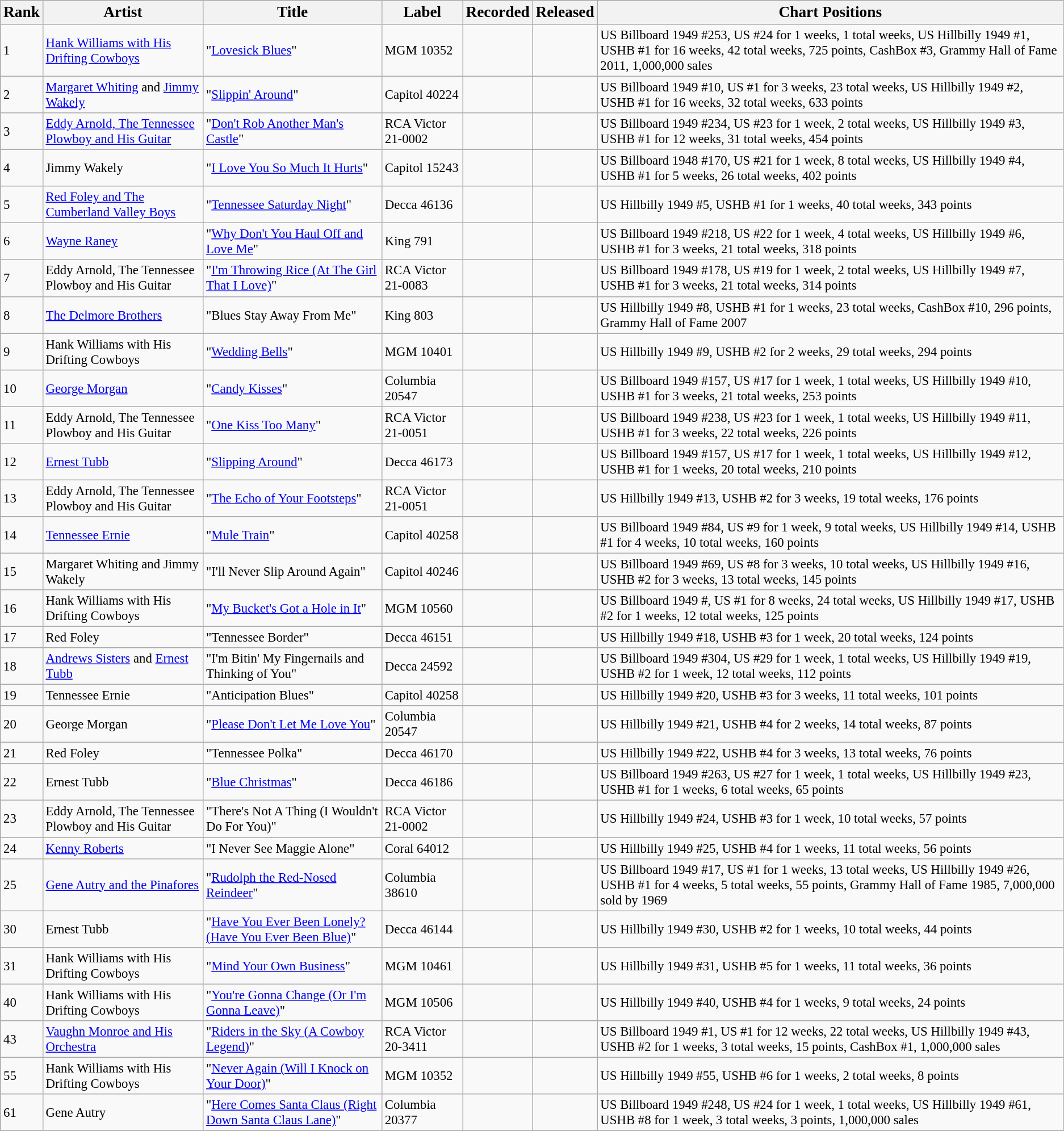<table class="wikitable" style="font-size:95%">
<tr>
<th><big>Rank</big></th>
<th><big>Artist</big></th>
<th><big>Title</big></th>
<th><big>Label</big></th>
<th><big>Recorded</big></th>
<th><big>Released</big></th>
<th><big>Chart Positions</big></th>
</tr>
<tr>
<td>1</td>
<td><a href='#'>Hank Williams with His Drifting Cowboys</a></td>
<td>"<a href='#'>Lovesick Blues</a>"</td>
<td>MGM 10352</td>
<td></td>
<td></td>
<td>US Billboard 1949 #253, US #24 for 1 weeks, 1 total weeks, US Hillbilly 1949 #1, USHB #1 for 16 weeks, 42 total weeks, 725 points, CashBox #3, Grammy Hall of Fame 2011, 1,000,000 sales</td>
</tr>
<tr>
<td>2</td>
<td><a href='#'>Margaret Whiting</a> and <a href='#'>Jimmy Wakely</a></td>
<td>"<a href='#'>Slippin' Around</a>"</td>
<td>Capitol 40224</td>
<td></td>
<td></td>
<td>US Billboard 1949 #10, US #1 for 3 weeks, 23 total weeks, US Hillbilly 1949 #2, USHB #1 for 16 weeks, 32 total weeks, 633 points</td>
</tr>
<tr>
<td>3</td>
<td><a href='#'>Eddy Arnold, The Tennessee Plowboy and His Guitar</a></td>
<td>"<a href='#'>Don't Rob Another Man's Castle</a>"</td>
<td>RCA Victor 21-0002</td>
<td></td>
<td></td>
<td>US Billboard 1949 #234, US #23 for 1 week, 2 total weeks, US Hillbilly 1949 #3, USHB #1 for 12 weeks, 31 total weeks, 454 points</td>
</tr>
<tr>
<td>4</td>
<td>Jimmy Wakely</td>
<td>"<a href='#'>I Love You So Much It Hurts</a>"</td>
<td>Capitol 15243</td>
<td></td>
<td></td>
<td>US Billboard 1948 #170, US #21 for 1 week, 8 total weeks, US Hillbilly 1949 #4, USHB #1 for 5 weeks, 26 total weeks, 402 points</td>
</tr>
<tr>
<td>5</td>
<td><a href='#'>Red Foley and The Cumberland Valley Boys</a></td>
<td>"<a href='#'>Tennessee Saturday Night</a>"</td>
<td>Decca 46136</td>
<td></td>
<td></td>
<td>US Hillbilly 1949 #5, USHB #1 for 1 weeks, 40 total weeks, 343 points</td>
</tr>
<tr>
<td>6</td>
<td><a href='#'>Wayne Raney</a></td>
<td>"<a href='#'>Why Don't You Haul Off and Love Me</a>"</td>
<td>King 791</td>
<td></td>
<td></td>
<td>US Billboard 1949 #218, US #22 for 1 week, 4 total weeks, US Hillbilly 1949 #6, USHB #1 for 3 weeks, 21 total weeks, 318 points</td>
</tr>
<tr>
<td>7</td>
<td>Eddy Arnold, The Tennessee Plowboy and His Guitar</td>
<td>"<a href='#'>I'm Throwing Rice (At The Girl That I Love)</a>"</td>
<td>RCA Victor 21-0083</td>
<td></td>
<td></td>
<td>US Billboard 1949 #178, US #19 for 1 week, 2 total weeks, US Hillbilly 1949 #7, USHB #1 for 3 weeks, 21 total weeks, 314 points</td>
</tr>
<tr>
<td>8</td>
<td><a href='#'>The Delmore Brothers</a></td>
<td>"Blues Stay Away From Me"</td>
<td>King 803</td>
<td></td>
<td></td>
<td>US Hillbilly 1949 #8, USHB #1 for 1 weeks, 23 total weeks, CashBox #10, 296 points, Grammy Hall of Fame 2007</td>
</tr>
<tr>
<td>9</td>
<td>Hank Williams with His Drifting Cowboys</td>
<td>"<a href='#'>Wedding Bells</a>"</td>
<td>MGM 10401</td>
<td></td>
<td></td>
<td>US Hillbilly 1949 #9, USHB #2 for 2 weeks, 29 total weeks, 294 points</td>
</tr>
<tr>
<td>10</td>
<td><a href='#'>George Morgan</a></td>
<td>"<a href='#'>Candy Kisses</a>"</td>
<td>Columbia 20547</td>
<td></td>
<td></td>
<td>US Billboard 1949 #157, US #17 for 1 week, 1 total weeks, US Hillbilly 1949 #10, USHB #1 for 3 weeks, 21 total weeks, 253 points</td>
</tr>
<tr>
<td>11</td>
<td>Eddy Arnold, The Tennessee Plowboy and His Guitar</td>
<td>"<a href='#'>One Kiss Too Many</a>"</td>
<td>RCA Victor 21-0051</td>
<td></td>
<td></td>
<td>US Billboard 1949 #238, US #23 for 1 week, 1 total weeks, US Hillbilly 1949 #11, USHB #1 for 3 weeks, 22 total weeks, 226 points</td>
</tr>
<tr>
<td>12</td>
<td><a href='#'>Ernest Tubb</a></td>
<td>"<a href='#'>Slipping Around</a>"</td>
<td>Decca 46173</td>
<td></td>
<td></td>
<td>US Billboard 1949 #157, US #17 for 1 week, 1 total weeks, US Hillbilly 1949 #12, USHB #1 for 1 weeks, 20 total weeks, 210 points</td>
</tr>
<tr>
<td>13</td>
<td>Eddy Arnold, The Tennessee Plowboy and His Guitar</td>
<td>"<a href='#'>The Echo of Your Footsteps</a>"</td>
<td>RCA Victor 21-0051</td>
<td></td>
<td></td>
<td>US Hillbilly 1949 #13, USHB #2 for 3 weeks, 19 total weeks, 176 points</td>
</tr>
<tr>
<td>14</td>
<td><a href='#'>Tennessee Ernie</a></td>
<td>"<a href='#'>Mule Train</a>"</td>
<td>Capitol 40258</td>
<td></td>
<td></td>
<td>US Billboard 1949 #84, US #9 for 1 week, 9 total weeks, US Hillbilly 1949 #14, USHB #1 for 4 weeks, 10 total weeks, 160 points</td>
</tr>
<tr>
<td>15</td>
<td>Margaret Whiting and Jimmy Wakely</td>
<td>"I'll Never Slip Around Again"</td>
<td>Capitol 40246</td>
<td></td>
<td></td>
<td>US Billboard 1949 #69, US #8 for 3 weeks, 10 total weeks, US Hillbilly 1949 #16, USHB #2 for 3 weeks, 13 total weeks, 145 points</td>
</tr>
<tr>
<td>16</td>
<td>Hank Williams with His Drifting Cowboys</td>
<td>"<a href='#'>My Bucket's Got a Hole in It</a>"</td>
<td>MGM 10560</td>
<td></td>
<td></td>
<td>US Billboard 1949 #, US #1 for 8 weeks, 24 total weeks, US Hillbilly 1949 #17, USHB #2 for 1 weeks, 12 total weeks, 125 points</td>
</tr>
<tr>
<td>17</td>
<td>Red Foley</td>
<td>"Tennessee Border"</td>
<td>Decca 46151</td>
<td></td>
<td></td>
<td>US Hillbilly 1949 #18, USHB #3 for 1 week, 20 total weeks, 124 points</td>
</tr>
<tr>
<td>18</td>
<td><a href='#'>Andrews Sisters</a> and <a href='#'>Ernest Tubb</a></td>
<td>"I'm Bitin' My Fingernails and Thinking of You"</td>
<td>Decca 24592</td>
<td></td>
<td></td>
<td>US Billboard 1949 #304, US #29 for 1 week, 1 total weeks, US Hillbilly 1949 #19, USHB #2 for 1 week, 12 total weeks, 112 points</td>
</tr>
<tr>
<td>19</td>
<td>Tennessee Ernie</td>
<td>"Anticipation Blues"</td>
<td>Capitol 40258</td>
<td></td>
<td></td>
<td>US Hillbilly 1949 #20, USHB #3 for 3 weeks, 11 total weeks, 101 points</td>
</tr>
<tr>
<td>20</td>
<td>George Morgan</td>
<td>"<a href='#'>Please Don't Let Me Love You</a>"</td>
<td>Columbia 20547</td>
<td></td>
<td></td>
<td>US Hillbilly 1949 #21, USHB #4 for 2 weeks, 14 total weeks, 87 points</td>
</tr>
<tr>
<td>21</td>
<td>Red Foley</td>
<td>"Tennessee Polka"</td>
<td>Decca 46170</td>
<td></td>
<td></td>
<td>US Hillbilly 1949 #22, USHB #4 for 3 weeks, 13 total weeks, 76 points</td>
</tr>
<tr>
<td>22</td>
<td>Ernest Tubb</td>
<td>"<a href='#'>Blue Christmas</a>"</td>
<td>Decca 46186</td>
<td></td>
<td></td>
<td>US Billboard 1949 #263, US #27 for 1 week, 1 total weeks, US Hillbilly 1949 #23, USHB #1 for 1 weeks, 6 total weeks, 65 points</td>
</tr>
<tr>
<td>23</td>
<td>Eddy Arnold, The Tennessee Plowboy and His Guitar</td>
<td>"There's Not A Thing (I Wouldn't Do For You)"</td>
<td>RCA Victor 21-0002</td>
<td></td>
<td></td>
<td>US Hillbilly 1949 #24, USHB #3 for 1 week, 10 total weeks, 57 points</td>
</tr>
<tr>
<td>24</td>
<td><a href='#'>Kenny Roberts</a></td>
<td>"I Never See Maggie Alone"</td>
<td>Coral 64012</td>
<td></td>
<td></td>
<td>US Hillbilly 1949 #25, USHB #4 for 1 weeks, 11 total weeks, 56 points</td>
</tr>
<tr>
<td>25</td>
<td><a href='#'>Gene Autry and the Pinafores</a></td>
<td>"<a href='#'>Rudolph the Red-Nosed Reindeer</a>"</td>
<td>Columbia 38610</td>
<td></td>
<td></td>
<td>US Billboard 1949 #17, US #1 for 1 weeks, 13 total weeks, US Hillbilly 1949 #26, USHB #1 for 4 weeks, 5 total weeks, 55 points, Grammy Hall of Fame 1985, 7,000,000 sold by 1969</td>
</tr>
<tr>
<td>30</td>
<td>Ernest Tubb</td>
<td>"<a href='#'>Have You Ever Been Lonely? (Have You Ever Been Blue)</a>"</td>
<td>Decca 46144</td>
<td></td>
<td></td>
<td>US Hillbilly 1949 #30, USHB #2 for 1 weeks, 10 total weeks, 44 points</td>
</tr>
<tr>
<td>31</td>
<td>Hank Williams with His Drifting Cowboys</td>
<td>"<a href='#'>Mind Your Own Business</a>"</td>
<td>MGM 10461</td>
<td></td>
<td></td>
<td>US Hillbilly 1949 #31, USHB #5 for 1 weeks, 11 total weeks, 36 points</td>
</tr>
<tr>
<td>40</td>
<td>Hank Williams with His Drifting Cowboys</td>
<td>"<a href='#'>You're Gonna Change (Or I'm Gonna Leave)</a>"</td>
<td>MGM 10506</td>
<td></td>
<td></td>
<td>US Hillbilly 1949 #40, USHB #4 for 1 weeks, 9 total weeks, 24 points</td>
</tr>
<tr>
<td>43</td>
<td><a href='#'>Vaughn Monroe and His Orchestra</a></td>
<td>"<a href='#'>Riders in the Sky (A Cowboy Legend)</a>"</td>
<td>RCA Victor 20-3411</td>
<td></td>
<td></td>
<td>US Billboard 1949 #1, US #1 for 12 weeks, 22 total weeks, US Hillbilly 1949 #43, USHB #2 for 1 weeks, 3 total weeks, 15 points, CashBox #1, 1,000,000 sales</td>
</tr>
<tr>
<td>55</td>
<td>Hank Williams with His Drifting Cowboys</td>
<td>"<a href='#'>Never Again (Will I Knock on Your Door)</a>"</td>
<td>MGM 10352</td>
<td></td>
<td></td>
<td>US Hillbilly 1949 #55, USHB #6 for 1 weeks, 2 total weeks, 8 points</td>
</tr>
<tr>
<td>61</td>
<td>Gene Autry</td>
<td>"<a href='#'>Here Comes Santa Claus (Right Down Santa Claus Lane)</a>"</td>
<td>Columbia 20377</td>
<td></td>
<td></td>
<td>US Billboard 1949 #248, US #24 for 1 week, 1 total weeks, US Hillbilly 1949 #61, USHB #8 for 1 week, 3 total weeks, 3 points, 1,000,000 sales</td>
</tr>
</table>
